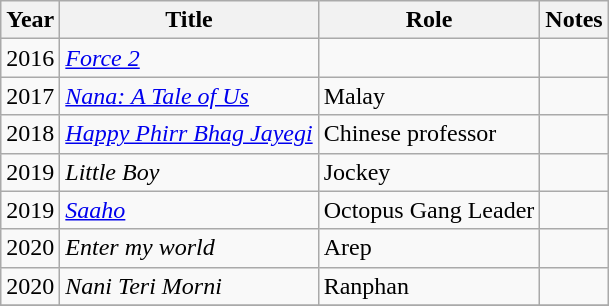<table class="wikitable sortable">
<tr>
<th>Year</th>
<th>Title</th>
<th>Role</th>
<th>Notes</th>
</tr>
<tr>
<td>2016</td>
<td><em><a href='#'>Force 2</a></em></td>
<td></td>
<td></td>
</tr>
<tr>
<td>2017</td>
<td><em><a href='#'>Nana: A Tale of Us</a></em></td>
<td>Malay</td>
<td></td>
</tr>
<tr>
<td>2018</td>
<td><em><a href='#'>Happy Phirr Bhag Jayegi</a></em></td>
<td>Chinese professor</td>
<td></td>
</tr>
<tr>
<td>2019</td>
<td><em>Little Boy</em></td>
<td>Jockey</td>
<td></td>
</tr>
<tr>
<td>2019</td>
<td><em><a href='#'>Saaho</a></em></td>
<td>Octopus Gang Leader</td>
<td></td>
</tr>
<tr>
<td>2020</td>
<td><em>Enter my world</em></td>
<td>Arep</td>
<td></td>
</tr>
<tr>
<td>2020</td>
<td><em>Nani Teri Morni</em></td>
<td>Ranphan</td>
<td></td>
</tr>
<tr>
</tr>
</table>
